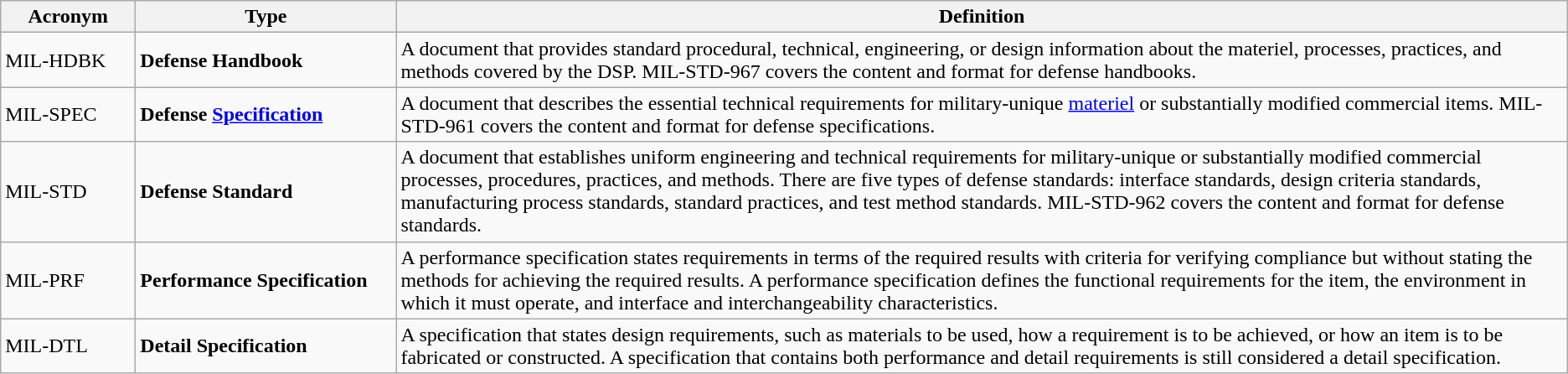<table class=wikitable>
<tr>
<th style="width:100px;">Acronym</th>
<th style="width:200px;">Type</th>
<th>Definition </th>
</tr>
<tr>
<td>MIL-HDBK</td>
<td><strong>Defense Handbook</strong></td>
<td>A document that provides standard procedural, technical, engineering, or design information about the materiel, processes, practices, and methods covered by the DSP.  MIL-STD-967 covers the content and format for defense handbooks.</td>
</tr>
<tr>
<td>MIL-SPEC</td>
<td><strong>Defense <a href='#'>Specification</a></strong></td>
<td>A document that describes the essential technical requirements for military-unique <a href='#'>materiel</a> or substantially modified commercial items.   MIL-STD-961 covers the content and format for defense specifications.</td>
</tr>
<tr>
<td>MIL-STD</td>
<td><strong>Defense Standard</strong></td>
<td>A document that establishes uniform engineering and technical requirements for military-unique or substantially modified commercial processes, procedures, practices, and methods.  There are five types of defense standards: interface standards, design criteria standards, manufacturing process standards, standard practices, and test method standards. MIL-STD-962 covers the content and format for defense standards.</td>
</tr>
<tr>
<td>MIL-PRF</td>
<td><strong>Performance Specification</strong></td>
<td>A performance specification states requirements in terms of the required results with criteria for verifying compliance but without stating the methods for achieving the required results.  A performance specification defines the functional requirements for the item, the environment in which it must operate, and interface and interchangeability characteristics.</td>
</tr>
<tr>
<td>MIL-DTL</td>
<td><strong>Detail Specification</strong></td>
<td>A specification that states design requirements, such as materials to be used, how a requirement is to be achieved, or how an item is to be fabricated or constructed.  A specification that contains both performance and detail requirements is still considered a detail specification.</td>
</tr>
</table>
